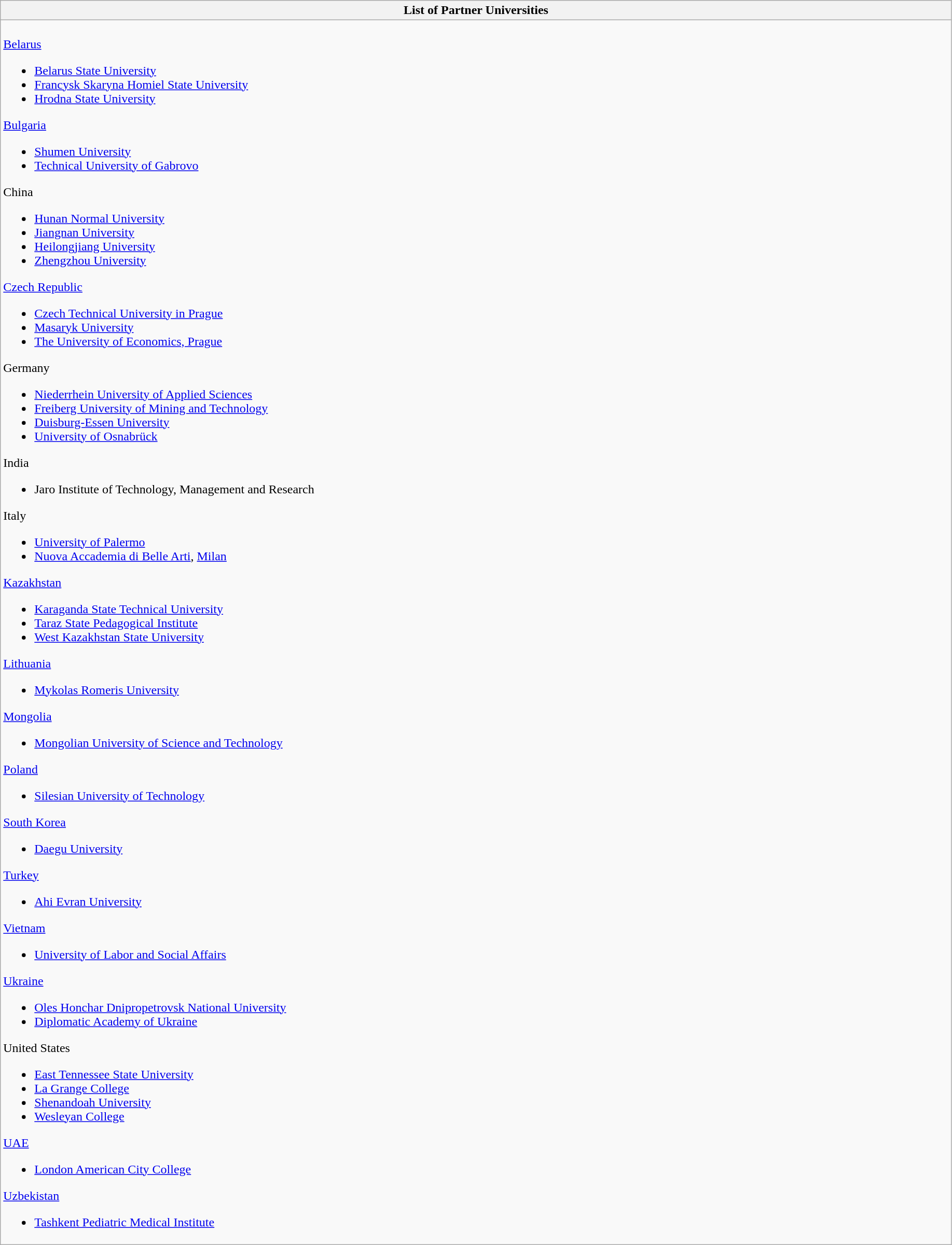<table class="wikitable collapsible collapsed">
<tr>
<th colspan="3">List of Partner Universities</th>
</tr>
<tr>
<td style="width:33.3%;"><br><a href='#'>Belarus</a><ul><li><a href='#'>Belarus State University</a></li><li><a href='#'>Francysk Skaryna Homiel State University</a></li><li><a href='#'>Hrodna State University</a></li></ul><a href='#'>Bulgaria</a><ul><li><a href='#'>Shumen University</a></li><li><a href='#'>Technical University of Gabrovo</a></li></ul>China<ul><li><a href='#'>Hunan Normal University</a></li><li><a href='#'>Jiangnan University</a></li><li><a href='#'>Heilongjiang University</a></li><li><a href='#'>Zhengzhou University</a></li></ul><a href='#'>Czech Republic</a><ul><li><a href='#'>Czech Technical University in Prague</a></li><li><a href='#'>Masaryk University</a></li><li><a href='#'>The University of Economics, Prague</a></li></ul>Germany<ul><li><a href='#'>Niederrhein University of Applied Sciences</a></li><li><a href='#'>Freiberg University of Mining and Technology</a></li><li><a href='#'>Duisburg-Essen University</a></li><li><a href='#'>University of Osnabrück</a></li></ul>India<ul><li>Jaro Institute of Technology, Management and Research</li></ul>Italy<ul><li><a href='#'>University of Palermo</a></li><li><a href='#'>Nuova Accademia di Belle Arti</a>, <a href='#'>Milan</a></li></ul><a href='#'>Kazakhstan</a><ul><li><a href='#'>Karaganda State Technical University</a></li><li><a href='#'>Taraz State Pedagogical Institute</a></li><li><a href='#'>West Kazakhstan State University</a></li></ul><a href='#'>Lithuania</a><ul><li><a href='#'>Mykolas Romeris University</a></li></ul><a href='#'>Mongolia</a><ul><li><a href='#'>Mongolian University of Science and Technology</a></li></ul><a href='#'>Poland</a><ul><li><a href='#'>Silesian University of Technology</a></li></ul><a href='#'>South Korea</a><ul><li><a href='#'>Daegu University</a></li></ul><a href='#'>Turkey</a><ul><li><a href='#'>Ahi Evran University</a></li></ul><a href='#'>Vietnam</a><ul><li><a href='#'>University of Labor and Social Affairs</a></li></ul><a href='#'>Ukraine</a><ul><li><a href='#'>Oles Honchar Dnipropetrovsk National University</a></li><li><a href='#'>Diplomatic Academy of Ukraine</a></li></ul>United States<ul><li><a href='#'>East Tennessee State University</a></li><li><a href='#'>La Grange College</a></li><li><a href='#'>Shenandoah University</a></li><li><a href='#'>Wesleyan College</a></li></ul><a href='#'>UAE</a><ul><li><a href='#'>London American City College</a></li></ul><a href='#'>Uzbekistan</a><ul><li><a href='#'>Tashkent Pediatric Medical Institute</a></li></ul></td>
</tr>
</table>
